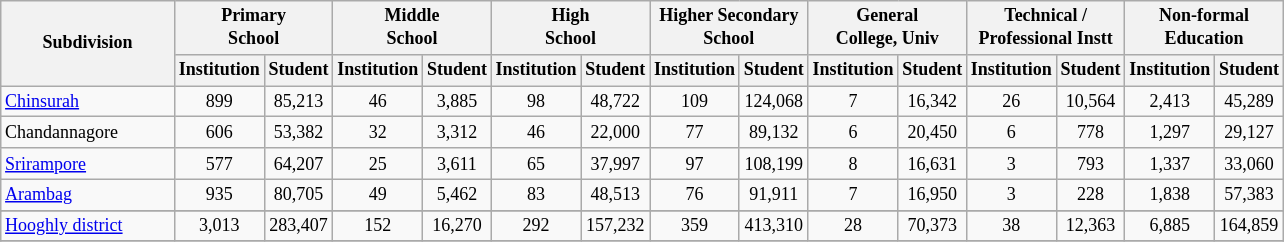<table class="wikitable" style="text-align:center;font-size: 9pt">
<tr>
<th width="110" rowspan="2">Subdivision</th>
<th colspan="2">Primary<br>School</th>
<th colspan="2">Middle<br>School</th>
<th colspan="2">High<br>School</th>
<th colspan="2">Higher Secondary<br>School</th>
<th colspan="2">General<br>College, Univ</th>
<th colspan="2">Technical /<br>Professional Instt</th>
<th colspan="2">Non-formal<br>Education</th>
</tr>
<tr>
<th width="30">Institution</th>
<th width="30">Student</th>
<th width="30">Institution</th>
<th width="30">Student</th>
<th width="30">Institution</th>
<th width="30">Student</th>
<th width="30">Institution</th>
<th width="30">Student</th>
<th width="30">Institution</th>
<th width="30">Student</th>
<th width="30">Institution</th>
<th width="30">Student</th>
<th width="30">Institution</th>
<th width="30">Student<br></th>
</tr>
<tr>
<td align=left><a href='#'>Chinsurah</a></td>
<td align="center">899</td>
<td align="center">85,213</td>
<td align="center">46</td>
<td align="center">3,885</td>
<td align="center">98</td>
<td align="center">48,722</td>
<td align="center">109</td>
<td align="center">124,068</td>
<td align="center">7</td>
<td align="center">16,342</td>
<td align="center">26</td>
<td align="center">10,564</td>
<td align="center">2,413</td>
<td align="center">45,289</td>
</tr>
<tr>
<td align=left>Chandannagore</td>
<td align="center">606</td>
<td align="center">53,382</td>
<td align="center">32</td>
<td align="center">3,312</td>
<td align="center">46</td>
<td align="center">22,000</td>
<td align="center">77</td>
<td align="center">89,132</td>
<td align="center">6</td>
<td align="center">20,450</td>
<td align="center">6</td>
<td align="center">778</td>
<td align="center">1,297</td>
<td align="center">29,127</td>
</tr>
<tr>
<td align=left><a href='#'>Srirampore</a></td>
<td align="center">577</td>
<td align="center">64,207</td>
<td align="center">25</td>
<td align="center">3,611</td>
<td align="center">65</td>
<td align="center">37,997</td>
<td align="center">97</td>
<td align="center">108,199</td>
<td align="center">8</td>
<td align="center">16,631</td>
<td align="center">3</td>
<td align="center">793</td>
<td align="center">1,337</td>
<td align="center">33,060</td>
</tr>
<tr>
<td align=left><a href='#'>Arambag</a></td>
<td align="center">935</td>
<td align="center">80,705</td>
<td align="center">49</td>
<td align="center">5,462</td>
<td align="center">83</td>
<td align="center">48,513</td>
<td align="center">76</td>
<td align="center">91,911</td>
<td align="center">7</td>
<td align="center">16,950</td>
<td align="center">3</td>
<td align="center">228</td>
<td align="center">1,838</td>
<td align="center">57,383</td>
</tr>
<tr>
</tr>
<tr>
<td align=left><a href='#'>Hooghly district</a></td>
<td align="center">3,013</td>
<td align="center">283,407</td>
<td align="center">152</td>
<td align="center">16,270</td>
<td align="center">292</td>
<td align="center">157,232</td>
<td align="center">359</td>
<td align="center">413,310</td>
<td align="center">28</td>
<td align="center">70,373</td>
<td align="center">38</td>
<td align="center">12,363</td>
<td align="center">6,885</td>
<td align="center">164,859</td>
</tr>
<tr>
</tr>
</table>
